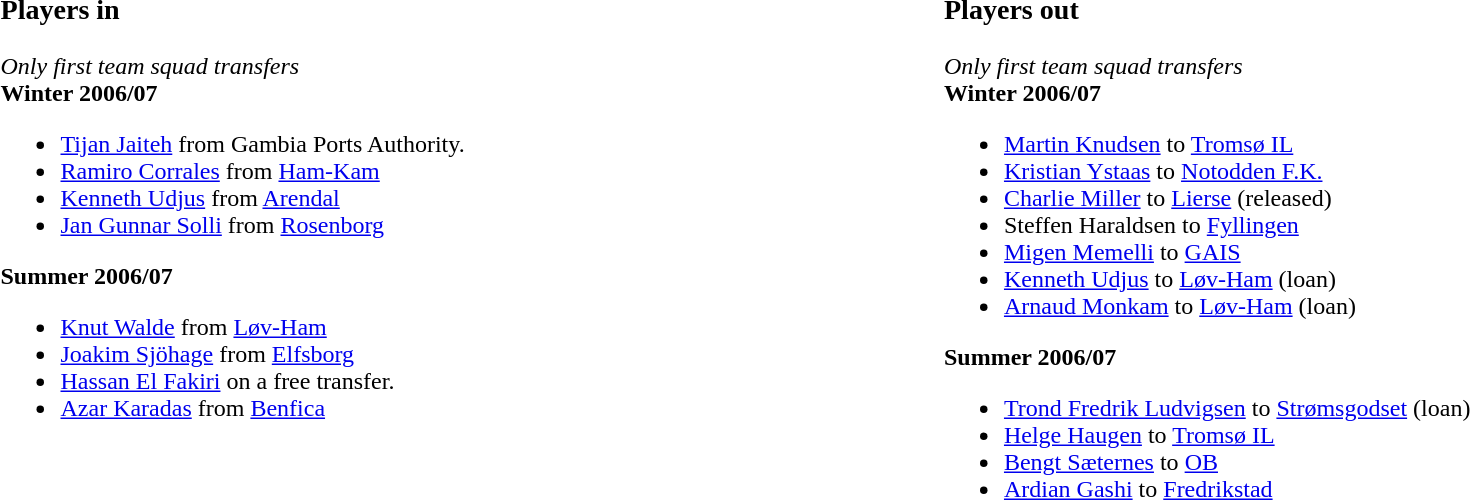<table style="width:100%;">
<tr>
<td width=50% valign=top><br><h3>Players in</h3><em>Only first team squad transfers</em><br><strong>Winter 2006/07</strong><ul><li><a href='#'>Tijan Jaiteh</a> from Gambia Ports Authority.</li><li><a href='#'>Ramiro Corrales</a> from <a href='#'>Ham-Kam</a></li><li><a href='#'>Kenneth Udjus</a> from <a href='#'>Arendal</a></li><li><a href='#'>Jan Gunnar Solli</a> from <a href='#'>Rosenborg</a></li></ul><strong>Summer 2006/07</strong><ul><li><a href='#'>Knut Walde</a> from <a href='#'>Løv-Ham</a></li><li><a href='#'>Joakim Sjöhage</a> from <a href='#'>Elfsborg</a></li><li><a href='#'>Hassan El Fakiri</a> on a free transfer.</li><li><a href='#'>Azar Karadas</a> from <a href='#'>Benfica</a></li></ul></td>
<td width=50% valign=top><br><h3>Players out</h3><em>Only first team squad transfers</em><br><strong>Winter 2006/07</strong><ul><li><a href='#'>Martin Knudsen</a> to <a href='#'>Tromsø IL</a></li><li><a href='#'>Kristian Ystaas</a> to <a href='#'>Notodden F.K.</a></li><li><a href='#'>Charlie Miller</a> to <a href='#'>Lierse</a> (released)</li><li>Steffen Haraldsen to <a href='#'>Fyllingen</a></li><li><a href='#'>Migen Memelli</a> to <a href='#'>GAIS</a></li><li><a href='#'>Kenneth Udjus</a> to <a href='#'>Løv-Ham</a> (loan)</li><li><a href='#'>Arnaud Monkam</a> to <a href='#'>Løv-Ham</a> (loan)</li></ul><strong>Summer 2006/07</strong><ul><li><a href='#'>Trond Fredrik Ludvigsen</a> to <a href='#'>Strømsgodset</a> (loan)</li><li><a href='#'>Helge Haugen</a> to <a href='#'>Tromsø IL</a></li><li><a href='#'>Bengt Sæternes</a> to <a href='#'>OB</a></li><li><a href='#'>Ardian Gashi</a> to <a href='#'>Fredrikstad</a></li></ul></td>
<td width=50% valign=top></td>
</tr>
</table>
